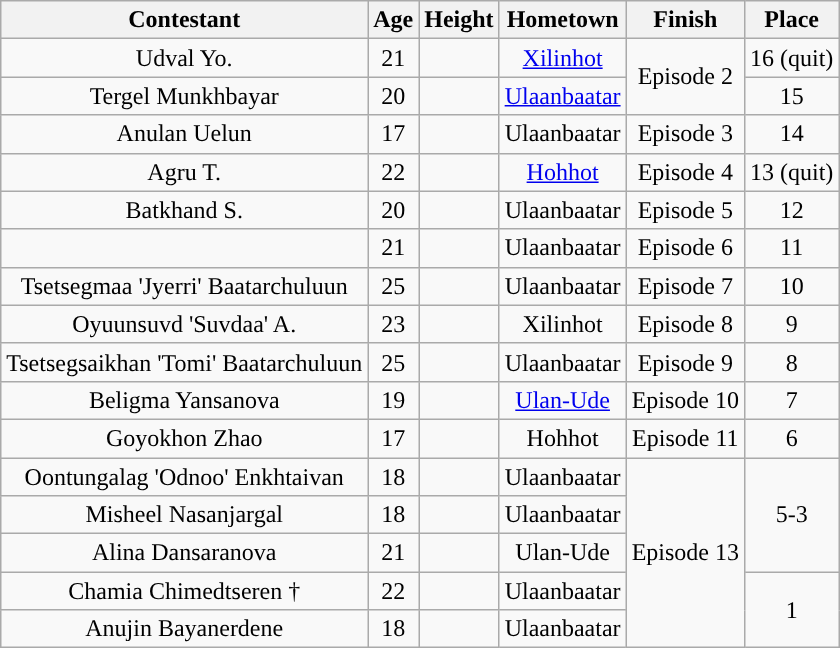<table class="wikitable sortable" style="text-align:center;">
<tr>
<th>Contestant</th>
<th>Age</th>
<th>Height</th>
<th>Hometown</th>
<th>Finish</th>
<th>Place</th>
</tr>
<tr>
<td>Udval Yo.</td>
<td>21</td>
<td></td>
<td><a href='#'>Xilinhot</a></td>
<td rowspan="2">Episode 2</td>
<td>16 (quit)</td>
</tr>
<tr>
<td>Tergel Munkhbayar</td>
<td>20</td>
<td></td>
<td><a href='#'>Ulaanbaatar</a></td>
<td>15</td>
</tr>
<tr>
<td>Anulan Uelun</td>
<td>17</td>
<td></td>
<td>Ulaanbaatar</td>
<td>Episode 3</td>
<td>14</td>
</tr>
<tr>
<td>Agru T.</td>
<td>22</td>
<td></td>
<td><a href='#'>Hohhot</a></td>
<td>Episode 4</td>
<td>13 (quit)</td>
</tr>
<tr>
<td>Batkhand S.</td>
<td>20</td>
<td></td>
<td>Ulaanbaatar</td>
<td>Episode 5</td>
<td>12</td>
</tr>
<tr>
<td></td>
<td>21</td>
<td></td>
<td>Ulaanbaatar</td>
<td>Episode 6</td>
<td>11</td>
</tr>
<tr>
<td>Tsetsegmaa 'Jyerri' Baatarchuluun</td>
<td>25</td>
<td></td>
<td>Ulaanbaatar</td>
<td>Episode 7</td>
<td>10</td>
</tr>
<tr>
<td>Oyuunsuvd 'Suvdaa' A.</td>
<td>23</td>
<td></td>
<td>Xilinhot</td>
<td>Episode 8</td>
<td>9</td>
</tr>
<tr>
<td>Tsetsegsaikhan 'Tomi' Baatarchuluun</td>
<td>25</td>
<td></td>
<td>Ulaanbaatar</td>
<td>Episode 9</td>
<td>8</td>
</tr>
<tr>
<td>Beligma Yansanova</td>
<td>19</td>
<td></td>
<td><a href='#'>Ulan-Ude</a></td>
<td>Episode 10</td>
<td>7</td>
</tr>
<tr>
<td>Goyokhon Zhao</td>
<td>17</td>
<td></td>
<td>Hohhot</td>
<td>Episode 11</td>
<td>6</td>
</tr>
<tr>
<td>Oontungalag 'Odnoo' Enkhtaivan</td>
<td>18</td>
<td></td>
<td>Ulaanbaatar</td>
<td rowspan="5">Episode 13</td>
<td rowspan="3">5-3</td>
</tr>
<tr>
<td>Misheel Nasanjargal</td>
<td>18</td>
<td></td>
<td>Ulaanbaatar</td>
</tr>
<tr>
<td>Alina Dansaranova</td>
<td>21</td>
<td></td>
<td>Ulan-Ude</td>
</tr>
<tr>
<td>Chamia Chimedtseren † </td>
<td>22</td>
<td></td>
<td>Ulaanbaatar</td>
<td rowspan="2">1</td>
</tr>
<tr>
<td>Anujin Bayanerdene</td>
<td>18</td>
<td></td>
<td>Ulaanbaatar</td>
</tr>
</table>
